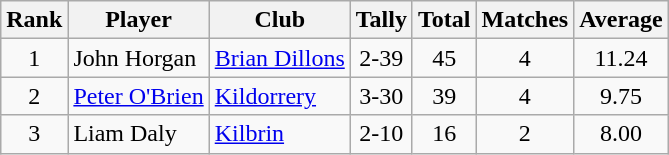<table class="wikitable">
<tr>
<th>Rank</th>
<th>Player</th>
<th>Club</th>
<th>Tally</th>
<th>Total</th>
<th>Matches</th>
<th>Average</th>
</tr>
<tr>
<td rowspan=1 align=center>1</td>
<td>John Horgan</td>
<td><a href='#'>Brian Dillons</a></td>
<td align=center>2-39</td>
<td align=center>45</td>
<td align=center>4</td>
<td align=center>11.24</td>
</tr>
<tr>
<td rowspan=1 align=center>2</td>
<td><a href='#'>Peter O'Brien</a></td>
<td><a href='#'>Kildorrery</a></td>
<td align=center>3-30</td>
<td align=center>39</td>
<td align=center>4</td>
<td align=center>9.75</td>
</tr>
<tr>
<td rowspan=1 align=center>3</td>
<td>Liam Daly</td>
<td><a href='#'>Kilbrin</a></td>
<td align=center>2-10</td>
<td align=center>16</td>
<td align=center>2</td>
<td align=center>8.00</td>
</tr>
</table>
